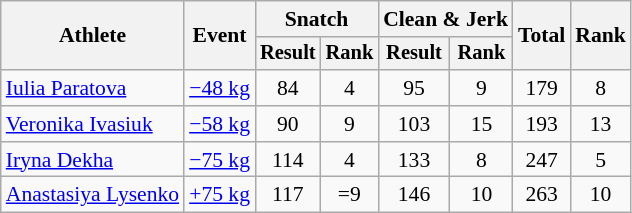<table class="wikitable" style="font-size:90%">
<tr>
<th rowspan="2">Athlete</th>
<th rowspan="2">Event</th>
<th colspan="2">Snatch</th>
<th colspan="2">Clean & Jerk</th>
<th rowspan="2">Total</th>
<th rowspan="2">Rank</th>
</tr>
<tr style="font-size:95%">
<th>Result</th>
<th>Rank</th>
<th>Result</th>
<th>Rank</th>
</tr>
<tr align=center>
<td align=left><a href='#'>Iulia Paratova</a></td>
<td align=left><a href='#'>−48 kg</a></td>
<td>84</td>
<td>4</td>
<td>95</td>
<td>9</td>
<td>179</td>
<td>8</td>
</tr>
<tr align=center>
<td align=left><a href='#'>Veronika Ivasiuk</a></td>
<td align=left><a href='#'>−58 kg</a></td>
<td>90</td>
<td>9</td>
<td>103</td>
<td>15</td>
<td>193</td>
<td>13</td>
</tr>
<tr align=center>
<td align=left><a href='#'>Iryna Dekha</a></td>
<td align=left><a href='#'>−75 kg</a></td>
<td>114</td>
<td>4</td>
<td>133</td>
<td>8</td>
<td>247</td>
<td>5</td>
</tr>
<tr align=center>
<td align=left><a href='#'>Anastasiya Lysenko</a></td>
<td align=left><a href='#'>+75 kg</a></td>
<td>117</td>
<td>=9</td>
<td>146</td>
<td>10</td>
<td>263</td>
<td>10</td>
</tr>
</table>
